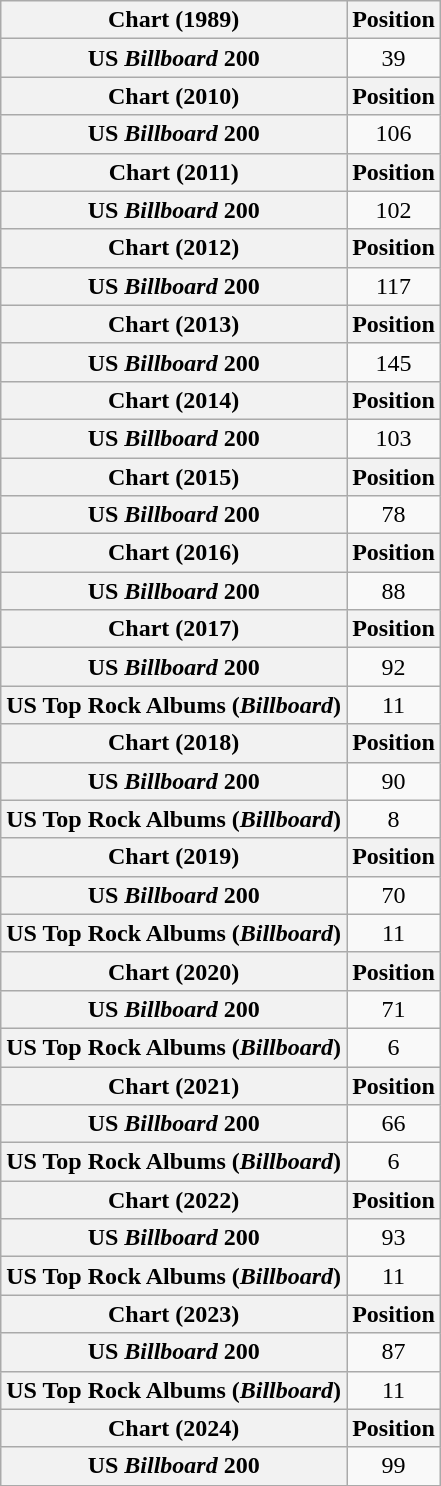<table class="wikitable plainrowheaders" style="text-align:center">
<tr>
<th scope="col">Chart (1989)</th>
<th scope="col">Position</th>
</tr>
<tr>
<th scope="row">US <em>Billboard</em> 200</th>
<td>39</td>
</tr>
<tr>
<th scope="col">Chart (2010)</th>
<th scope="col">Position</th>
</tr>
<tr>
<th scope="row">US <em>Billboard</em> 200</th>
<td>106</td>
</tr>
<tr>
<th scope="col">Chart (2011)</th>
<th scope="col">Position</th>
</tr>
<tr>
<th scope="row">US <em>Billboard</em> 200</th>
<td>102</td>
</tr>
<tr>
<th scope="col">Chart (2012)</th>
<th scope="col">Position</th>
</tr>
<tr>
<th scope="row">US <em>Billboard</em> 200</th>
<td>117</td>
</tr>
<tr>
<th scope="col">Chart (2013)</th>
<th scope="col">Position</th>
</tr>
<tr>
<th scope="row">US <em>Billboard</em> 200</th>
<td>145</td>
</tr>
<tr>
<th scope="col">Chart (2014)</th>
<th scope="col">Position</th>
</tr>
<tr>
<th scope="row">US <em>Billboard</em> 200</th>
<td>103</td>
</tr>
<tr>
<th scope="col">Chart (2015)</th>
<th scope="col">Position</th>
</tr>
<tr>
<th scope="row">US <em>Billboard</em> 200</th>
<td>78</td>
</tr>
<tr>
<th scope="col">Chart (2016)</th>
<th scope="col">Position</th>
</tr>
<tr>
<th scope="row">US <em>Billboard</em> 200</th>
<td>88</td>
</tr>
<tr>
<th scope="col">Chart (2017)</th>
<th scope="col">Position</th>
</tr>
<tr>
<th scope="row">US <em>Billboard</em> 200</th>
<td>92</td>
</tr>
<tr>
<th scope="row">US Top Rock Albums (<em>Billboard</em>)</th>
<td>11</td>
</tr>
<tr>
<th scope="col">Chart (2018)</th>
<th scope="col">Position</th>
</tr>
<tr>
<th scope="row">US <em>Billboard</em> 200</th>
<td>90</td>
</tr>
<tr>
<th scope="row">US Top Rock Albums (<em>Billboard</em>)</th>
<td>8</td>
</tr>
<tr>
<th scope="col">Chart (2019)</th>
<th scope="col">Position</th>
</tr>
<tr>
<th scope="row">US <em>Billboard</em> 200</th>
<td>70</td>
</tr>
<tr>
<th scope="row">US Top Rock Albums (<em>Billboard</em>)</th>
<td>11</td>
</tr>
<tr>
<th scope="col">Chart (2020)</th>
<th scope="col">Position</th>
</tr>
<tr>
<th scope="row">US <em>Billboard</em> 200</th>
<td>71</td>
</tr>
<tr>
<th scope="row">US Top Rock Albums (<em>Billboard</em>)</th>
<td>6</td>
</tr>
<tr>
<th scope="col">Chart (2021)</th>
<th scope="col">Position</th>
</tr>
<tr>
<th scope="row">US <em>Billboard</em> 200</th>
<td>66</td>
</tr>
<tr>
<th scope="row">US Top Rock Albums (<em>Billboard</em>)</th>
<td>6</td>
</tr>
<tr>
<th scope="col">Chart (2022)</th>
<th scope="col">Position</th>
</tr>
<tr>
<th scope="row">US <em>Billboard</em> 200</th>
<td>93</td>
</tr>
<tr>
<th scope="row">US Top Rock Albums (<em>Billboard</em>)</th>
<td>11</td>
</tr>
<tr>
<th scope="col">Chart (2023)</th>
<th scope="col">Position</th>
</tr>
<tr>
<th scope="row">US <em>Billboard</em> 200</th>
<td>87</td>
</tr>
<tr>
<th scope="row">US Top Rock Albums (<em>Billboard</em>)</th>
<td>11</td>
</tr>
<tr>
<th scope="col">Chart (2024)</th>
<th scope="col">Position</th>
</tr>
<tr>
<th scope="row">US <em>Billboard</em> 200</th>
<td>99</td>
</tr>
</table>
